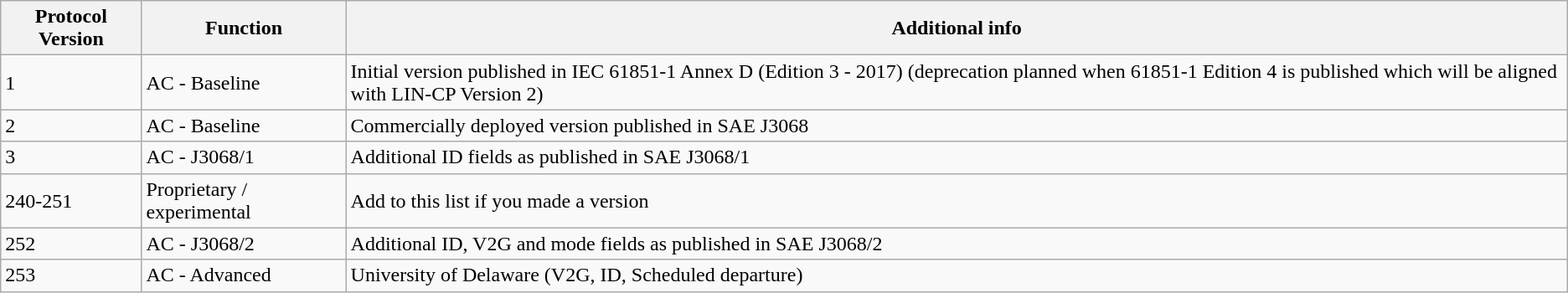<table class="wikitable">
<tr>
<th>Protocol Version</th>
<th>Function</th>
<th>Additional info</th>
</tr>
<tr>
<td>1</td>
<td>AC - Baseline</td>
<td>Initial version published in IEC 61851-1 Annex D (Edition 3 - 2017) (deprecation planned when 61851-1 Edition 4 is published which will be aligned with LIN-CP Version 2)</td>
</tr>
<tr>
<td>2</td>
<td>AC - Baseline</td>
<td>Commercially deployed version published in SAE J3068</td>
</tr>
<tr>
<td>3</td>
<td>AC - J3068/1</td>
<td>Additional ID fields as published in SAE J3068/1</td>
</tr>
<tr>
<td>240-251</td>
<td>Proprietary / experimental</td>
<td>Add to this list if you made a version</td>
</tr>
<tr>
<td>252</td>
<td>AC - J3068/2</td>
<td>Additional ID, V2G and mode fields as published in SAE J3068/2</td>
</tr>
<tr>
<td>253</td>
<td>AC - Advanced</td>
<td>University of Delaware (V2G, ID, Scheduled departure)</td>
</tr>
</table>
